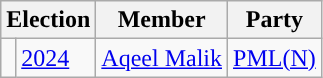<table class="wikitable">
<tr>
<th colspan="2">Election</th>
<th>Member</th>
<th>Party</th>
</tr>
<tr>
<td style="background-color: "></td>
<td><a href='#'>2024</a></td>
<td><a href='#'>Aqeel Malik</a></td>
<td><a href='#'>PML(N)</a></td>
</tr>
</table>
